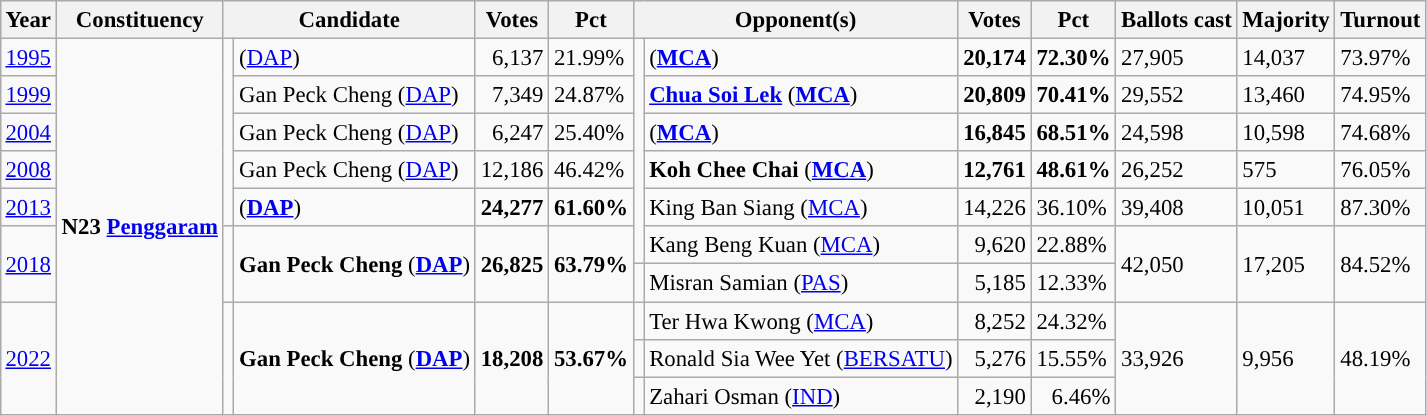<table class="wikitable" style="margin:0.5em ; font-size:95%">
<tr>
<th>Year</th>
<th>Constituency</th>
<th colspan=2>Candidate</th>
<th>Votes</th>
<th>Pct</th>
<th colspan=2>Opponent(s)</th>
<th>Votes</th>
<th>Pct</th>
<th>Ballots cast</th>
<th>Majority</th>
<th>Turnout</th>
</tr>
<tr>
<td><a href='#'>1995</a></td>
<td rowspan=10><strong>N23 <a href='#'>Penggaram</a></strong></td>
<td rowspan="5" ></td>
<td> (<a href='#'>DAP</a>)</td>
<td align="right">6,137</td>
<td>21.99%</td>
<td rowspan="6" ></td>
<td> (<a href='#'><strong>MCA</strong></a>)</td>
<td align="right"><strong>20,174</strong></td>
<td><strong>72.30%</strong></td>
<td>27,905</td>
<td>14,037</td>
<td>73.97%</td>
</tr>
<tr>
<td><a href='#'>1999</a></td>
<td>Gan Peck Cheng (<a href='#'>DAP</a>)</td>
<td align="right">7,349</td>
<td>24.87%</td>
<td><strong><a href='#'>Chua Soi Lek</a></strong> (<a href='#'><strong>MCA</strong></a>)</td>
<td align="right"><strong>20,809</strong></td>
<td><strong>70.41%</strong></td>
<td>29,552</td>
<td>13,460</td>
<td>74.95%</td>
</tr>
<tr>
<td><a href='#'>2004</a></td>
<td>Gan Peck Cheng (<a href='#'>DAP</a>)</td>
<td align="right">6,247</td>
<td>25.40%</td>
<td> (<a href='#'><strong>MCA</strong></a>)</td>
<td align="right"><strong>16,845</strong></td>
<td><strong>68.51%</strong></td>
<td>24,598</td>
<td>10,598</td>
<td>74.68%</td>
</tr>
<tr>
<td><a href='#'>2008</a></td>
<td>Gan Peck Cheng (<a href='#'>DAP</a>)</td>
<td align="right">12,186</td>
<td>46.42%</td>
<td><strong>Koh Chee Chai</strong> (<a href='#'><strong>MCA</strong></a>)</td>
<td align="right"><strong>12,761</strong></td>
<td><strong>48.61%</strong></td>
<td>26,252</td>
<td>575</td>
<td>76.05%</td>
</tr>
<tr>
<td><a href='#'>2013</a></td>
<td> (<a href='#'><strong>DAP</strong></a>)</td>
<td align="right"><strong>24,277</strong></td>
<td><strong>61.60%</strong></td>
<td>King Ban Siang (<a href='#'>MCA</a>)</td>
<td align="right">14,226</td>
<td>36.10%</td>
<td>39,408</td>
<td>10,051</td>
<td>87.30%</td>
</tr>
<tr>
<td rowspan="2"><a href='#'>2018</a></td>
<td rowspan="2" ></td>
<td rowspan="2"><strong>Gan Peck Cheng</strong> (<a href='#'><strong>DAP</strong></a>)</td>
<td rowspan="2" align=right><strong>26,825</strong></td>
<td rowspan="2"><strong>63.79%</strong></td>
<td>Kang Beng Kuan (<a href='#'>MCA</a>)</td>
<td align=right>9,620</td>
<td>22.88%</td>
<td rowspan="2">42,050</td>
<td rowspan="2">17,205</td>
<td rowspan="2">84.52%</td>
</tr>
<tr>
<td></td>
<td>Misran Samian (<a href='#'>PAS</a>)</td>
<td align=right>5,185</td>
<td>12.33%</td>
</tr>
<tr>
<td rowspan="3"><a href='#'>2022</a></td>
<td rowspan="3" ></td>
<td rowspan="3"><strong>Gan Peck Cheng</strong> (<a href='#'><strong>DAP</strong></a>)</td>
<td rowspan="3" align=right><strong>18,208</strong></td>
<td rowspan="3"><strong>53.67%</strong></td>
<td></td>
<td>Ter Hwa Kwong (<a href='#'>MCA</a>)</td>
<td align=right>8,252</td>
<td>24.32%</td>
<td rowspan="3">33,926</td>
<td rowspan="3">9,956</td>
<td rowspan="3">48.19%</td>
</tr>
<tr>
<td></td>
<td>Ronald Sia Wee Yet (<a href='#'>BERSATU</a>)</td>
<td align=right>5,276</td>
<td>15.55%</td>
</tr>
<tr>
<td></td>
<td>Zahari Osman (<a href='#'>IND</a>)</td>
<td align=right>2,190</td>
<td align=right>6.46%</td>
</tr>
</table>
